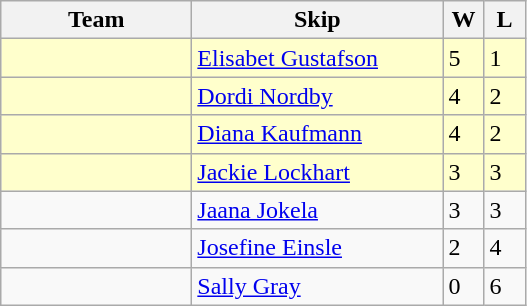<table class="wikitable">
<tr>
<th width="120">Team</th>
<th width="160">Skip</th>
<th width="20">W</th>
<th width="20">L</th>
</tr>
<tr bgcolor="#ffffcc">
<td></td>
<td><a href='#'>Elisabet Gustafson</a></td>
<td>5</td>
<td>1</td>
</tr>
<tr bgcolor="#ffffcc">
<td></td>
<td><a href='#'>Dordi Nordby</a></td>
<td>4</td>
<td>2</td>
</tr>
<tr bgcolor="#ffffcc">
<td></td>
<td><a href='#'>Diana Kaufmann</a></td>
<td>4</td>
<td>2</td>
</tr>
<tr bgcolor="#ffffcc">
<td></td>
<td><a href='#'>Jackie Lockhart</a></td>
<td>3</td>
<td>3</td>
</tr>
<tr>
<td></td>
<td><a href='#'>Jaana Jokela</a></td>
<td>3</td>
<td>3</td>
</tr>
<tr>
<td></td>
<td><a href='#'>Josefine Einsle</a></td>
<td>2</td>
<td>4</td>
</tr>
<tr>
<td></td>
<td><a href='#'>Sally Gray</a></td>
<td>0</td>
<td>6</td>
</tr>
</table>
